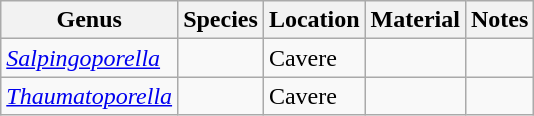<table class="wikitable">
<tr>
<th>Genus</th>
<th>Species</th>
<th>Location</th>
<th>Material</th>
<th>Notes</th>
</tr>
<tr>
<td><em><a href='#'>Salpingoporella</a></em></td>
<td></td>
<td>Cavere</td>
<td></td>
<td></td>
</tr>
<tr>
<td><em><a href='#'>Thaumatoporella</a></em></td>
<td></td>
<td>Cavere</td>
<td></td>
<td></td>
</tr>
</table>
